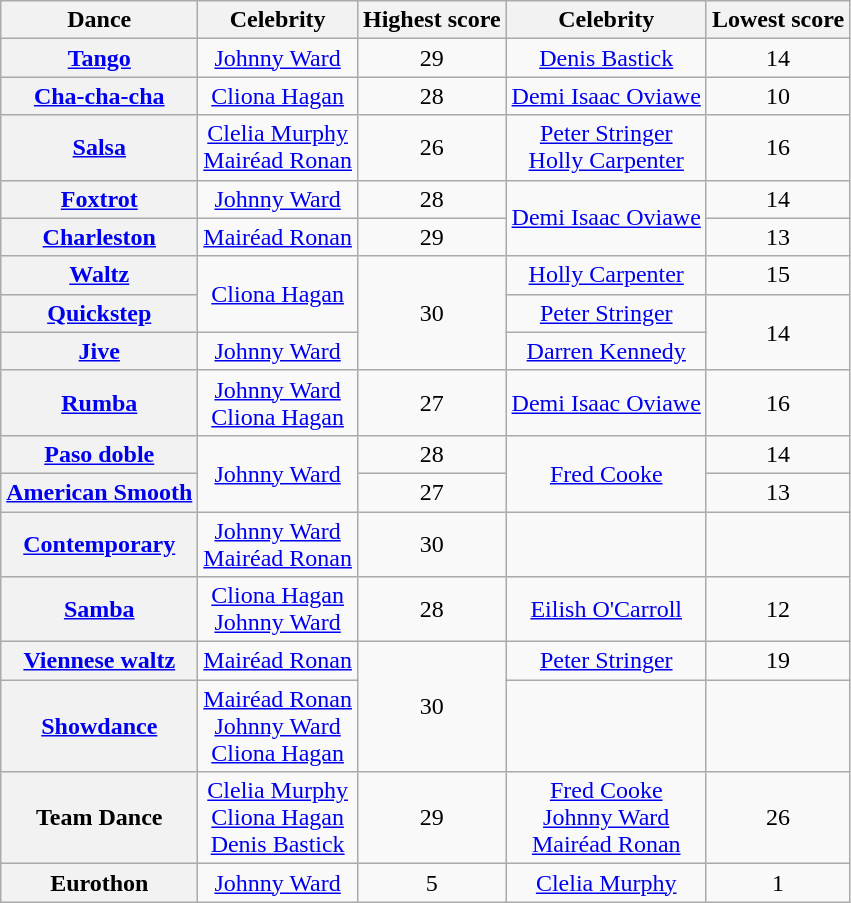<table class="wikitable sortable" style="text-align:center;">
<tr>
<th>Dance</th>
<th class="sortable">Celebrity</th>
<th>Highest score</th>
<th class="sortable">Celebrity</th>
<th>Lowest score</th>
</tr>
<tr>
<th><a href='#'>Tango</a></th>
<td><a href='#'>Johnny Ward</a></td>
<td>29</td>
<td><a href='#'>Denis Bastick</a></td>
<td>14</td>
</tr>
<tr>
<th><a href='#'>Cha-cha-cha</a></th>
<td><a href='#'>Cliona Hagan</a></td>
<td>28</td>
<td><a href='#'>Demi Isaac Oviawe</a></td>
<td>10</td>
</tr>
<tr>
<th><a href='#'>Salsa</a></th>
<td><a href='#'>Clelia Murphy</a><br><a href='#'>Mairéad Ronan</a></td>
<td>26</td>
<td><a href='#'>Peter Stringer</a><br><a href='#'>Holly Carpenter</a></td>
<td>16</td>
</tr>
<tr>
<th><a href='#'>Foxtrot</a></th>
<td><a href='#'>Johnny Ward</a></td>
<td>28</td>
<td rowspan="2"><a href='#'>Demi Isaac Oviawe</a></td>
<td>14</td>
</tr>
<tr>
<th><a href='#'>Charleston</a></th>
<td><a href='#'>Mairéad Ronan</a></td>
<td>29</td>
<td>13</td>
</tr>
<tr>
<th><a href='#'>Waltz</a></th>
<td rowspan="2"><a href='#'>Cliona Hagan</a></td>
<td rowspan="3">30</td>
<td><a href='#'>Holly Carpenter</a></td>
<td>15</td>
</tr>
<tr>
<th><a href='#'>Quickstep</a></th>
<td><a href='#'>Peter Stringer</a></td>
<td rowspan="2">14</td>
</tr>
<tr>
<th><a href='#'>Jive</a></th>
<td><a href='#'>Johnny Ward</a></td>
<td><a href='#'>Darren Kennedy</a></td>
</tr>
<tr>
<th><a href='#'>Rumba</a></th>
<td><a href='#'>Johnny Ward</a><br><a href='#'>Cliona Hagan</a></td>
<td>27</td>
<td><a href='#'>Demi Isaac Oviawe</a></td>
<td>16</td>
</tr>
<tr>
<th><a href='#'>Paso doble</a></th>
<td rowspan="2"><a href='#'>Johnny Ward</a></td>
<td>28</td>
<td rowspan="2"><a href='#'>Fred Cooke</a></td>
<td>14</td>
</tr>
<tr>
<th><a href='#'>American Smooth</a></th>
<td>27</td>
<td>13</td>
</tr>
<tr>
<th><a href='#'>Contemporary</a></th>
<td><a href='#'>Johnny Ward</a><br><a href='#'>Mairéad Ronan</a></td>
<td>30</td>
<td></td>
<td></td>
</tr>
<tr>
<th><a href='#'>Samba</a></th>
<td><a href='#'>Cliona Hagan</a><br><a href='#'>Johnny Ward</a></td>
<td>28</td>
<td><a href='#'>Eilish O'Carroll</a></td>
<td>12</td>
</tr>
<tr>
<th><a href='#'>Viennese waltz</a></th>
<td><a href='#'>Mairéad Ronan</a></td>
<td rowspan="2">30</td>
<td><a href='#'>Peter Stringer</a></td>
<td>19</td>
</tr>
<tr>
<th><a href='#'>Showdance</a></th>
<td><a href='#'>Mairéad Ronan</a><br><a href='#'>Johnny Ward</a><br><a href='#'>Cliona Hagan</a></td>
<td></td>
<td></td>
</tr>
<tr>
<th>Team Dance</th>
<td><a href='#'>Clelia Murphy</a><br><a href='#'>Cliona Hagan</a><br><a href='#'>Denis Bastick</a></td>
<td>29</td>
<td><a href='#'>Fred Cooke</a><br><a href='#'>Johnny Ward</a><br><a href='#'>Mairéad Ronan</a></td>
<td>26</td>
</tr>
<tr>
<th>Eurothon</th>
<td><a href='#'>Johnny Ward</a></td>
<td>5</td>
<td><a href='#'>Clelia Murphy</a></td>
<td>1</td>
</tr>
</table>
